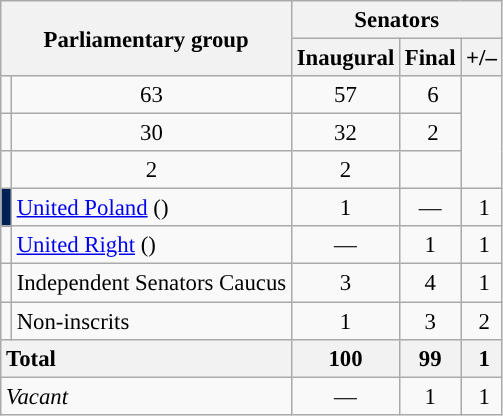<table class="wikitable" style="font-size: 95%; text-align: center">
<tr>
<th colspan="2" rowspan="2">Parliamentary group</th>
<th colspan="3">Senators</th>
</tr>
<tr>
<th>Inaugural</th>
<th>Final</th>
<th>+/–</th>
</tr>
<tr>
<td></td>
<td>63</td>
<td>57</td>
<td> 6</td>
</tr>
<tr>
<td></td>
<td>30</td>
<td>32</td>
<td> 2</td>
</tr>
<tr>
<td></td>
<td>2</td>
<td>2</td>
<td></td>
</tr>
<tr>
<td style="background-color: #002156;"></td>
<td style="text-align:left;"><a href='#'>United Poland</a> ()</td>
<td>1</td>
<td>—</td>
<td> 1</td>
</tr>
<tr>
<td></td>
<td style="text-align:left;"><a href='#'>United Right</a> ()</td>
<td>—</td>
<td>1</td>
<td> 1</td>
</tr>
<tr>
<td></td>
<td style="text-align:left;">Independent Senators Caucus</td>
<td>3</td>
<td>4</td>
<td> 1</td>
</tr>
<tr>
<td></td>
<td style="text-align:left;">Non-inscrits</td>
<td>1</td>
<td>3</td>
<td> 2</td>
</tr>
<tr>
<th colspan="2" style="text-align:left;">Total</th>
<th>100</th>
<th>99</th>
<th> 1</th>
</tr>
<tr>
<td colspan="2" style="text-align:left;"><em>Vacant</em></td>
<td>—</td>
<td>1</td>
<td> 1</td>
</tr>
</table>
